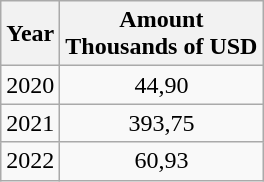<table class="wikitable" style="text-align:center;">
<tr>
<th>Year</th>
<th>Amount<br>Thousands of USD</th>
</tr>
<tr>
<td>2020</td>
<td>44,90</td>
</tr>
<tr>
<td>2021</td>
<td>393,75 </td>
</tr>
<tr>
<td>2022</td>
<td>60,93 </td>
</tr>
</table>
